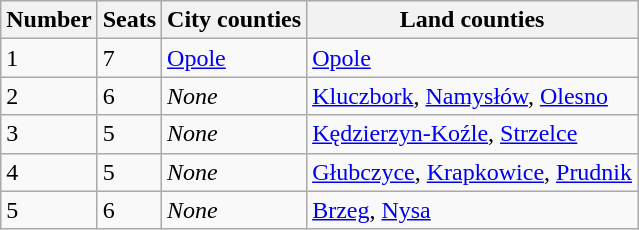<table class=wikitable>
<tr>
<th>Number</th>
<th>Seats</th>
<th>City counties</th>
<th>Land counties</th>
</tr>
<tr>
<td>1</td>
<td>7</td>
<td><a href='#'>Opole</a></td>
<td><a href='#'>Opole</a></td>
</tr>
<tr>
<td>2</td>
<td>6</td>
<td><em>None</em></td>
<td><a href='#'>Kluczbork</a>, <a href='#'>Namysłów</a>, <a href='#'>Olesno</a></td>
</tr>
<tr>
<td>3</td>
<td>5</td>
<td><em>None</em></td>
<td><a href='#'>Kędzierzyn-Koźle</a>, <a href='#'>Strzelce</a></td>
</tr>
<tr>
<td>4</td>
<td>5</td>
<td><em>None</em></td>
<td><a href='#'>Głubczyce</a>, <a href='#'>Krapkowice</a>, <a href='#'>Prudnik</a></td>
</tr>
<tr>
<td>5</td>
<td>6</td>
<td><em>None</em></td>
<td><a href='#'>Brzeg</a>, <a href='#'>Nysa</a></td>
</tr>
</table>
